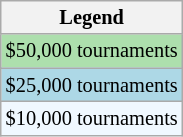<table class="wikitable" style="font-size:85%;">
<tr>
<th>Legend</th>
</tr>
<tr style="background:#addfad;">
<td>$50,000 tournaments</td>
</tr>
<tr style="background:lightblue;">
<td>$25,000 tournaments</td>
</tr>
<tr style="background:#f0f8ff;">
<td>$10,000 tournaments</td>
</tr>
</table>
